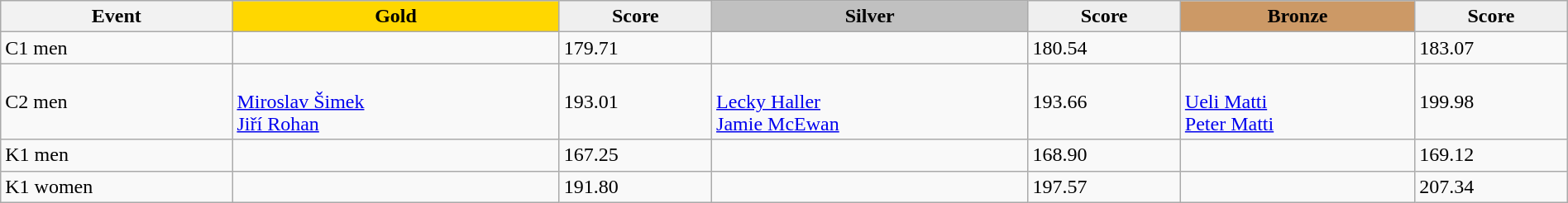<table class="wikitable" width=100%>
<tr>
<th>Event</th>
<td align=center bgcolor="gold"><strong>Gold</strong></td>
<td align=center bgcolor="EFEFEF"><strong>Score</strong></td>
<td align=center bgcolor="silver"><strong>Silver</strong></td>
<td align=center bgcolor="EFEFEF"><strong>Score</strong></td>
<td align=center bgcolor="CC9966"><strong>Bronze</strong></td>
<td align=center bgcolor="EFEFEF"><strong>Score</strong></td>
</tr>
<tr>
<td>C1 men</td>
<td></td>
<td>179.71</td>
<td></td>
<td>180.54</td>
<td></td>
<td>183.07</td>
</tr>
<tr>
<td>C2 men</td>
<td><br><a href='#'>Miroslav Šimek</a><br><a href='#'>Jiří Rohan</a></td>
<td>193.01</td>
<td><br><a href='#'>Lecky Haller</a><br><a href='#'>Jamie McEwan</a></td>
<td>193.66</td>
<td><br><a href='#'>Ueli Matti</a><br><a href='#'>Peter Matti</a></td>
<td>199.98</td>
</tr>
<tr>
<td>K1 men</td>
<td></td>
<td>167.25</td>
<td></td>
<td>168.90</td>
<td></td>
<td>169.12</td>
</tr>
<tr>
<td>K1 women</td>
<td></td>
<td>191.80</td>
<td></td>
<td>197.57</td>
<td></td>
<td>207.34</td>
</tr>
</table>
